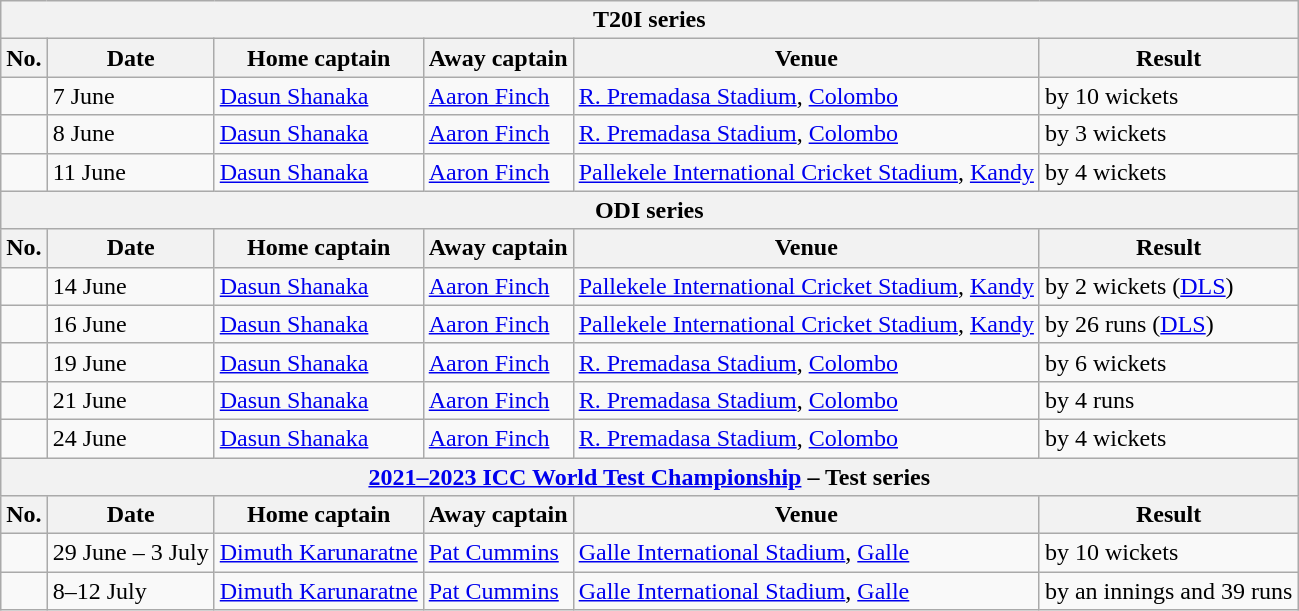<table class="wikitable">
<tr>
<th colspan="9">T20I series</th>
</tr>
<tr>
<th>No.</th>
<th>Date</th>
<th>Home captain</th>
<th>Away captain</th>
<th>Venue</th>
<th>Result</th>
</tr>
<tr>
<td></td>
<td>7 June</td>
<td><a href='#'>Dasun Shanaka</a></td>
<td><a href='#'>Aaron Finch</a></td>
<td><a href='#'>R. Premadasa Stadium</a>, <a href='#'>Colombo</a></td>
<td> by 10 wickets</td>
</tr>
<tr>
<td></td>
<td>8 June</td>
<td><a href='#'>Dasun Shanaka</a></td>
<td><a href='#'>Aaron Finch</a></td>
<td><a href='#'>R. Premadasa Stadium</a>, <a href='#'>Colombo</a></td>
<td> by 3 wickets</td>
</tr>
<tr>
<td></td>
<td>11 June</td>
<td><a href='#'>Dasun Shanaka</a></td>
<td><a href='#'>Aaron Finch</a></td>
<td><a href='#'>Pallekele International Cricket Stadium</a>, <a href='#'>Kandy</a></td>
<td> by 4 wickets</td>
</tr>
<tr>
<th colspan="9">ODI series</th>
</tr>
<tr>
<th>No.</th>
<th>Date</th>
<th>Home captain</th>
<th>Away captain</th>
<th>Venue</th>
<th>Result</th>
</tr>
<tr>
<td></td>
<td>14 June</td>
<td><a href='#'>Dasun Shanaka</a></td>
<td><a href='#'>Aaron Finch</a></td>
<td><a href='#'>Pallekele International Cricket Stadium</a>, <a href='#'>Kandy</a></td>
<td> by 2 wickets (<a href='#'>DLS</a>)</td>
</tr>
<tr>
<td></td>
<td>16 June</td>
<td><a href='#'>Dasun Shanaka</a></td>
<td><a href='#'>Aaron Finch</a></td>
<td><a href='#'>Pallekele International Cricket Stadium</a>, <a href='#'>Kandy</a></td>
<td> by 26 runs (<a href='#'>DLS</a>)</td>
</tr>
<tr>
<td></td>
<td>19 June</td>
<td><a href='#'>Dasun Shanaka</a></td>
<td><a href='#'>Aaron Finch</a></td>
<td><a href='#'>R. Premadasa Stadium</a>, <a href='#'>Colombo</a></td>
<td> by 6 wickets</td>
</tr>
<tr>
<td></td>
<td>21 June</td>
<td><a href='#'>Dasun Shanaka</a></td>
<td><a href='#'>Aaron Finch</a></td>
<td><a href='#'>R. Premadasa Stadium</a>, <a href='#'>Colombo</a></td>
<td> by 4 runs</td>
</tr>
<tr>
<td></td>
<td>24 June</td>
<td><a href='#'>Dasun Shanaka</a></td>
<td><a href='#'>Aaron Finch</a></td>
<td><a href='#'>R. Premadasa Stadium</a>, <a href='#'>Colombo</a></td>
<td> by 4 wickets</td>
</tr>
<tr>
<th colspan="9"><a href='#'>2021–2023 ICC World Test Championship</a> – Test series</th>
</tr>
<tr>
<th>No.</th>
<th>Date</th>
<th>Home captain</th>
<th>Away captain</th>
<th>Venue</th>
<th>Result</th>
</tr>
<tr>
<td></td>
<td>29 June – 3 July</td>
<td><a href='#'>Dimuth Karunaratne</a></td>
<td><a href='#'>Pat Cummins</a></td>
<td><a href='#'>Galle International Stadium</a>, <a href='#'>Galle</a></td>
<td> by 10 wickets</td>
</tr>
<tr>
<td></td>
<td>8–12 July</td>
<td><a href='#'>Dimuth Karunaratne</a></td>
<td><a href='#'>Pat Cummins</a></td>
<td><a href='#'>Galle International Stadium</a>, <a href='#'>Galle</a></td>
<td> by an innings and 39 runs</td>
</tr>
</table>
